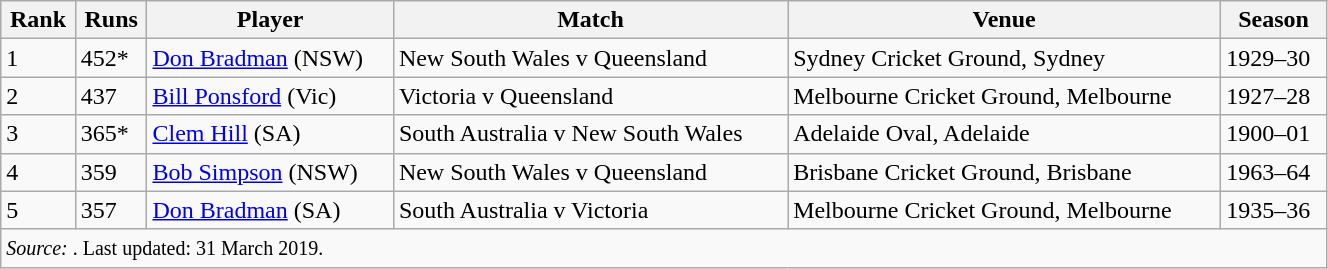<table class="wikitable" style="width:70%;">
<tr>
<th>Rank</th>
<th>Runs</th>
<th>Player</th>
<th>Match</th>
<th>Venue</th>
<th>Season</th>
</tr>
<tr>
<td>1</td>
<td>452*</td>
<td><a href='#'>Don Bradman</a> (NSW)</td>
<td>New South Wales v Queensland</td>
<td>Sydney Cricket Ground, Sydney</td>
<td>1929–30</td>
</tr>
<tr>
<td>2</td>
<td>437</td>
<td><a href='#'>Bill Ponsford</a> (Vic)</td>
<td>Victoria v Queensland</td>
<td>Melbourne Cricket Ground, Melbourne</td>
<td>1927–28</td>
</tr>
<tr>
<td>3</td>
<td>365*</td>
<td><a href='#'>Clem Hill</a> (SA)</td>
<td>South Australia v New South Wales</td>
<td>Adelaide Oval, Adelaide</td>
<td>1900–01</td>
</tr>
<tr>
<td>4</td>
<td>359</td>
<td><a href='#'>Bob Simpson</a> (NSW)</td>
<td>New South Wales v Queensland</td>
<td>Brisbane Cricket Ground, Brisbane</td>
<td>1963–64</td>
</tr>
<tr>
<td>5</td>
<td>357</td>
<td><a href='#'>Don Bradman</a> (SA)</td>
<td>South Australia v Victoria</td>
<td>Melbourne Cricket Ground, Melbourne</td>
<td>1935–36</td>
</tr>
<tr>
<td colspan=6><small><em>Source: </em>. Last updated: 31 March 2019.</small></td>
</tr>
</table>
